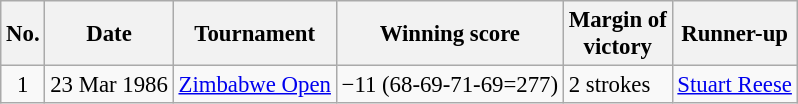<table class="wikitable" style="font-size:95%;">
<tr>
<th>No.</th>
<th>Date</th>
<th>Tournament</th>
<th>Winning score</th>
<th>Margin of<br>victory</th>
<th>Runner-up</th>
</tr>
<tr>
<td align=center>1</td>
<td align=right>23 Mar 1986</td>
<td><a href='#'>Zimbabwe Open</a></td>
<td>−11 (68-69-71-69=277)</td>
<td>2 strokes</td>
<td> <a href='#'>Stuart Reese</a></td>
</tr>
</table>
